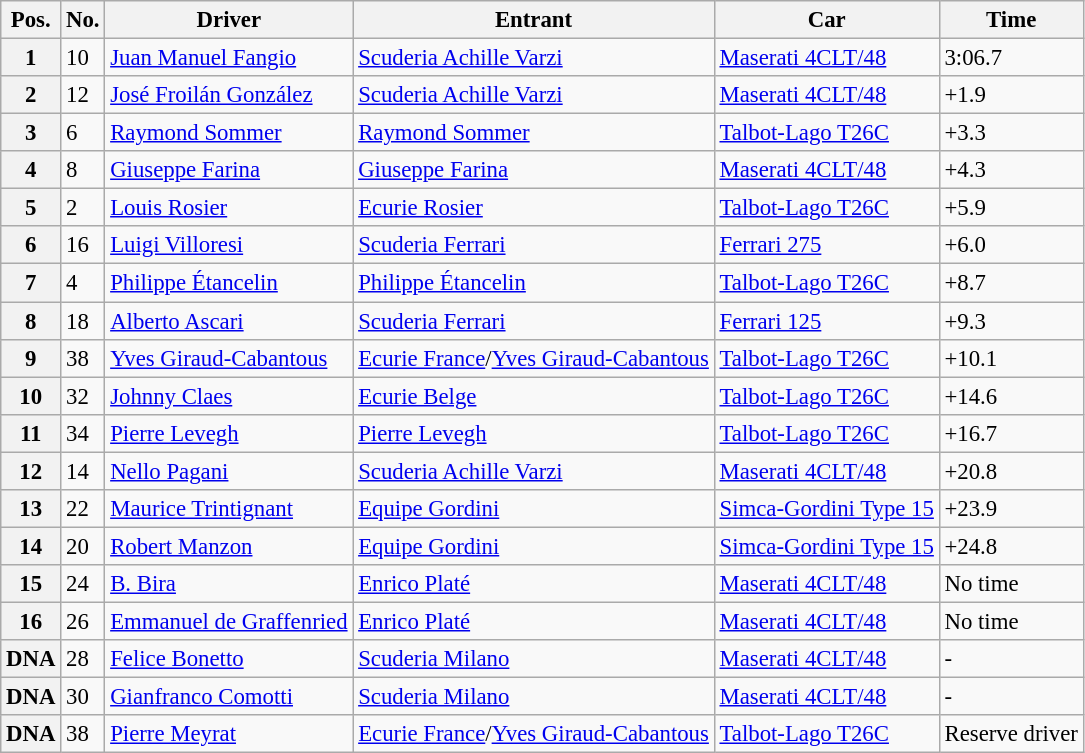<table class="wikitable" style="font-size: 95%;">
<tr>
<th>Pos.</th>
<th>No.</th>
<th>Driver</th>
<th>Entrant</th>
<th>Car</th>
<th>Time</th>
</tr>
<tr>
<th>1</th>
<td>10</td>
<td> <a href='#'>Juan Manuel Fangio</a></td>
<td><a href='#'>Scuderia Achille Varzi</a></td>
<td><a href='#'>Maserati 4CLT/48</a></td>
<td>3:06.7</td>
</tr>
<tr>
<th>2</th>
<td>12</td>
<td> <a href='#'>José Froilán González</a></td>
<td><a href='#'>Scuderia Achille Varzi</a></td>
<td><a href='#'>Maserati 4CLT/48</a></td>
<td>+1.9</td>
</tr>
<tr>
<th>3</th>
<td>6</td>
<td> <a href='#'>Raymond Sommer</a></td>
<td><a href='#'>Raymond Sommer</a></td>
<td><a href='#'>Talbot-Lago T26C</a></td>
<td>+3.3</td>
</tr>
<tr>
<th>4</th>
<td>8</td>
<td> <a href='#'>Giuseppe Farina</a></td>
<td><a href='#'>Giuseppe Farina</a></td>
<td><a href='#'>Maserati 4CLT/48</a></td>
<td>+4.3</td>
</tr>
<tr>
<th>5</th>
<td>2</td>
<td> <a href='#'>Louis Rosier</a></td>
<td><a href='#'>Ecurie Rosier</a></td>
<td><a href='#'>Talbot-Lago T26C</a></td>
<td>+5.9</td>
</tr>
<tr>
<th>6</th>
<td>16</td>
<td> <a href='#'>Luigi Villoresi</a></td>
<td><a href='#'>Scuderia Ferrari</a></td>
<td><a href='#'>Ferrari 275</a></td>
<td>+6.0</td>
</tr>
<tr>
<th>7</th>
<td>4</td>
<td> <a href='#'>Philippe Étancelin</a></td>
<td><a href='#'>Philippe Étancelin</a></td>
<td><a href='#'>Talbot-Lago T26C</a></td>
<td>+8.7</td>
</tr>
<tr>
<th>8</th>
<td>18</td>
<td> <a href='#'>Alberto Ascari</a></td>
<td><a href='#'>Scuderia Ferrari</a></td>
<td><a href='#'>Ferrari 125</a></td>
<td>+9.3</td>
</tr>
<tr>
<th>9</th>
<td>38</td>
<td> <a href='#'>Yves Giraud-Cabantous</a></td>
<td><a href='#'>Ecurie France</a>/<a href='#'>Yves Giraud-Cabantous</a></td>
<td><a href='#'>Talbot-Lago T26C</a></td>
<td>+10.1</td>
</tr>
<tr>
<th>10</th>
<td>32</td>
<td> <a href='#'>Johnny Claes</a></td>
<td><a href='#'>Ecurie Belge</a></td>
<td><a href='#'>Talbot-Lago T26C</a></td>
<td>+14.6</td>
</tr>
<tr>
<th>11</th>
<td>34</td>
<td> <a href='#'>Pierre Levegh</a></td>
<td><a href='#'>Pierre Levegh</a></td>
<td><a href='#'>Talbot-Lago T26C</a></td>
<td>+16.7</td>
</tr>
<tr>
<th>12</th>
<td>14</td>
<td> <a href='#'>Nello Pagani</a></td>
<td><a href='#'>Scuderia Achille Varzi</a></td>
<td><a href='#'>Maserati 4CLT/48</a></td>
<td>+20.8</td>
</tr>
<tr>
<th>13</th>
<td>22</td>
<td> <a href='#'>Maurice Trintignant</a></td>
<td><a href='#'>Equipe Gordini</a></td>
<td><a href='#'>Simca-Gordini Type 15</a></td>
<td>+23.9</td>
</tr>
<tr>
<th>14</th>
<td>20</td>
<td> <a href='#'>Robert Manzon</a></td>
<td><a href='#'>Equipe Gordini</a></td>
<td><a href='#'>Simca-Gordini Type 15</a></td>
<td>+24.8</td>
</tr>
<tr>
<th>15</th>
<td>24</td>
<td> <a href='#'>B. Bira</a></td>
<td><a href='#'>Enrico Platé</a></td>
<td><a href='#'>Maserati 4CLT/48</a></td>
<td>No time</td>
</tr>
<tr>
<th>16</th>
<td>26</td>
<td> <a href='#'>Emmanuel de Graffenried</a></td>
<td><a href='#'>Enrico Platé</a></td>
<td><a href='#'>Maserati 4CLT/48</a></td>
<td>No time</td>
</tr>
<tr>
<th>DNA</th>
<td>28</td>
<td> <a href='#'>Felice Bonetto</a></td>
<td><a href='#'>Scuderia Milano</a></td>
<td><a href='#'>Maserati 4CLT/48</a></td>
<td>-</td>
</tr>
<tr>
<th>DNA</th>
<td>30</td>
<td> <a href='#'>Gianfranco Comotti</a></td>
<td><a href='#'>Scuderia Milano</a></td>
<td><a href='#'>Maserati 4CLT/48</a></td>
<td>-</td>
</tr>
<tr>
<th>DNA</th>
<td>38</td>
<td> <a href='#'>Pierre Meyrat</a></td>
<td><a href='#'>Ecurie France</a>/<a href='#'>Yves Giraud-Cabantous</a></td>
<td><a href='#'>Talbot-Lago T26C</a></td>
<td>Reserve driver</td>
</tr>
</table>
